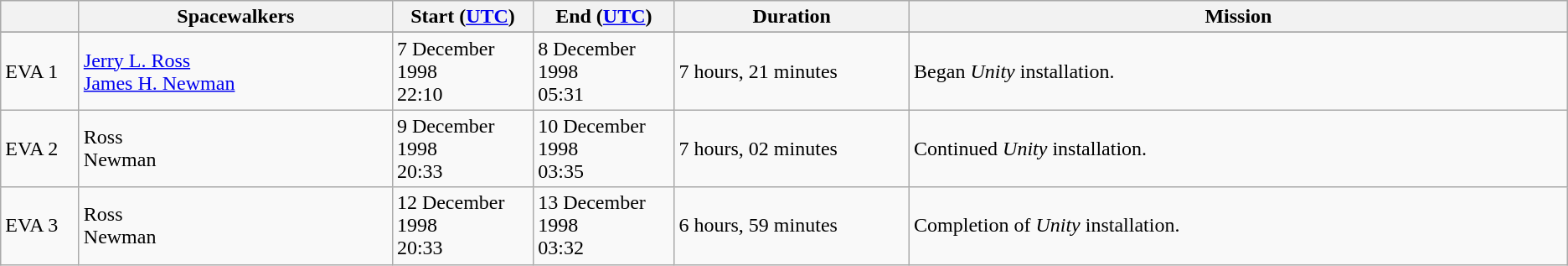<table class="wikitable">
<tr style="background:#efefef;">
<th width="5%"></th>
<th width="20%"><strong>Spacewalkers</strong></th>
<th width="9%"><strong>Start (<a href='#'>UTC</a>)</strong></th>
<th width="9%"><strong>End (<a href='#'>UTC</a>)</strong></th>
<th width="15%"><strong>Duration</strong></th>
<th width="42%"><strong>Mission</strong></th>
</tr>
<tr>
</tr>
<tr>
<td>EVA 1</td>
<td><a href='#'>Jerry L. Ross</a><br><a href='#'>James H. Newman</a></td>
<td>7 December 1998<br>22:10</td>
<td>8 December 1998<br>05:31</td>
<td>7 hours, 21 minutes</td>
<td>Began <em>Unity</em> installation.</td>
</tr>
<tr>
<td>EVA 2</td>
<td>Ross<br>Newman</td>
<td>9 December 1998<br>20:33</td>
<td>10 December 1998<br>03:35</td>
<td>7 hours, 02 minutes</td>
<td>Continued <em>Unity</em> installation.</td>
</tr>
<tr>
<td>EVA 3</td>
<td>Ross<br>Newman</td>
<td>12 December 1998<br>20:33</td>
<td>13 December 1998<br>03:32</td>
<td>6 hours, 59 minutes</td>
<td>Completion of <em>Unity</em> installation.</td>
</tr>
</table>
